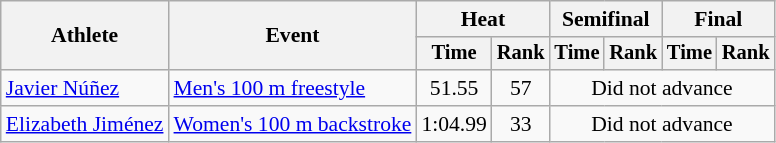<table class=wikitable style="font-size:90%">
<tr>
<th rowspan="2">Athlete</th>
<th rowspan="2">Event</th>
<th colspan="2">Heat</th>
<th colspan="2">Semifinal</th>
<th colspan="2">Final</th>
</tr>
<tr style="font-size:95%">
<th>Time</th>
<th>Rank</th>
<th>Time</th>
<th>Rank</th>
<th>Time</th>
<th>Rank</th>
</tr>
<tr align=center>
<td align=left><a href='#'>Javier Núñez</a></td>
<td align=left><a href='#'>Men's 100 m freestyle</a></td>
<td>51.55</td>
<td>57</td>
<td colspan=4>Did not advance</td>
</tr>
<tr align=center>
<td align=left><a href='#'>Elizabeth Jiménez</a></td>
<td align=left><a href='#'>Women's 100 m backstroke</a></td>
<td>1:04.99</td>
<td>33</td>
<td colspan=4>Did not advance</td>
</tr>
</table>
